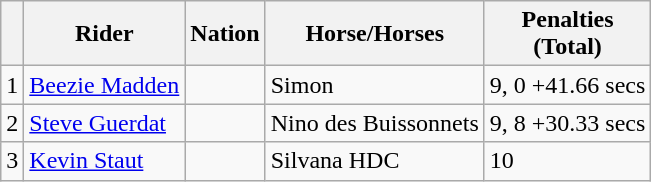<table class="wikitable">
<tr>
<th></th>
<th>Rider</th>
<th>Nation</th>
<th>Horse/Horses</th>
<th>Penalties<br>(Total)</th>
</tr>
<tr>
<td>1</td>
<td><a href='#'>Beezie Madden</a></td>
<td></td>
<td>Simon</td>
<td>9, 0 +41.66 secs</td>
</tr>
<tr>
<td>2</td>
<td><a href='#'>Steve Guerdat</a></td>
<td></td>
<td>Nino des Buissonnets</td>
<td>9, 8 +30.33 secs</td>
</tr>
<tr>
<td>3</td>
<td><a href='#'>Kevin Staut</a></td>
<td></td>
<td>Silvana HDC</td>
<td>10</td>
</tr>
</table>
